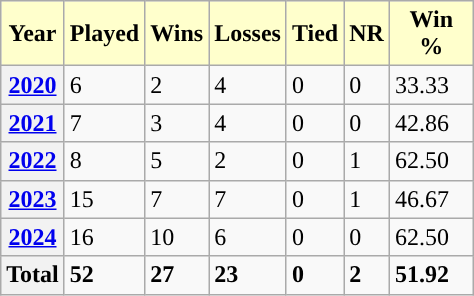<table class="wikitable" style="width:25%;">
<tr>
<th style="background:#ffc;">Year</th>
<th style="background:#ffc;">Played</th>
<th style="background:#ffc;">Wins</th>
<th style="background:#ffc;">Losses</th>
<th style="background:#ffc;">Tied</th>
<th style="background:#ffc;">NR</th>
<th style="background:#ffc;">Win %</th>
</tr>
<tr>
<th><a href='#'>2020</a></th>
<td>6</td>
<td>2</td>
<td>4</td>
<td>0</td>
<td>0</td>
<td>33.33</td>
</tr>
<tr>
<th><a href='#'>2021</a></th>
<td>7</td>
<td>3</td>
<td>4</td>
<td>0</td>
<td>0</td>
<td>42.86</td>
</tr>
<tr>
<th><a href='#'>2022</a></th>
<td>8</td>
<td>5</td>
<td>2</td>
<td>0</td>
<td>1</td>
<td>62.50</td>
</tr>
<tr>
<th><a href='#'>2023</a></th>
<td>15</td>
<td>7</td>
<td>7</td>
<td>0</td>
<td>1</td>
<td>46.67</td>
</tr>
<tr>
<th><a href='#'>2024</a></th>
<td>16</td>
<td>10</td>
<td>6</td>
<td>0</td>
<td>0</td>
<td>62.50</td>
</tr>
<tr>
<th>Total</th>
<td><strong>52</strong></td>
<td><strong>27</strong></td>
<td><strong>23</strong></td>
<td><strong>0</strong></td>
<td><strong>2</strong></td>
<td><strong>51.92</strong></td>
</tr>
</table>
